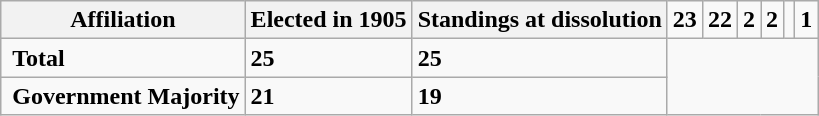<table class="wikitable">
<tr>
<th colspan="2">Affiliation</th>
<th>Elected in 1905</th>
<th>Standings at dissolution<br></th>
<td><strong>23</strong></td>
<td><strong>22</strong><br></td>
<td><strong>2</strong></td>
<td><strong>2</strong><br></td>
<td></td>
<td><strong>1</strong></td>
</tr>
<tr>
<td colspan="2"> <strong>Total</strong></td>
<td><strong>25</strong></td>
<td><strong>25</strong></td>
</tr>
<tr>
<td colspan="2"> <strong>Government Majority</strong></td>
<td><strong>21</strong></td>
<td><strong>19</strong></td>
</tr>
</table>
